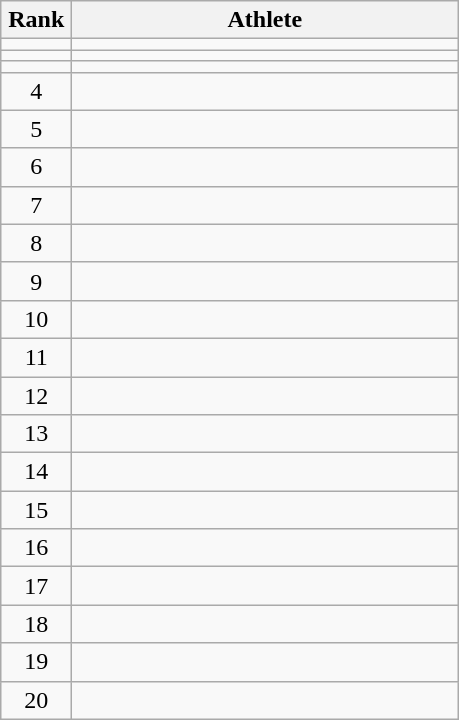<table class="wikitable" style="text-align: center;">
<tr>
<th width=40>Rank</th>
<th width=250>Athlete</th>
</tr>
<tr>
<td></td>
<td align="left"></td>
</tr>
<tr>
<td></td>
<td align="left"></td>
</tr>
<tr>
<td></td>
<td align="left"></td>
</tr>
<tr>
<td>4</td>
<td align="left"></td>
</tr>
<tr>
<td>5</td>
<td align="left"></td>
</tr>
<tr>
<td>6</td>
<td align="left"></td>
</tr>
<tr>
<td>7</td>
<td align="left"></td>
</tr>
<tr>
<td>8</td>
<td align="left"></td>
</tr>
<tr>
<td>9</td>
<td align="left"></td>
</tr>
<tr>
<td>10</td>
<td align="left"></td>
</tr>
<tr>
<td>11</td>
<td align="left"></td>
</tr>
<tr>
<td>12</td>
<td align="left"></td>
</tr>
<tr>
<td>13</td>
<td align="left"></td>
</tr>
<tr>
<td>14</td>
<td align="left"></td>
</tr>
<tr>
<td>15</td>
<td align="left"></td>
</tr>
<tr>
<td>16</td>
<td align="left"></td>
</tr>
<tr>
<td>17</td>
<td align="left"></td>
</tr>
<tr>
<td>18</td>
<td align="left"></td>
</tr>
<tr>
<td>19</td>
<td align="left"></td>
</tr>
<tr>
<td>20</td>
<td align="left"></td>
</tr>
</table>
